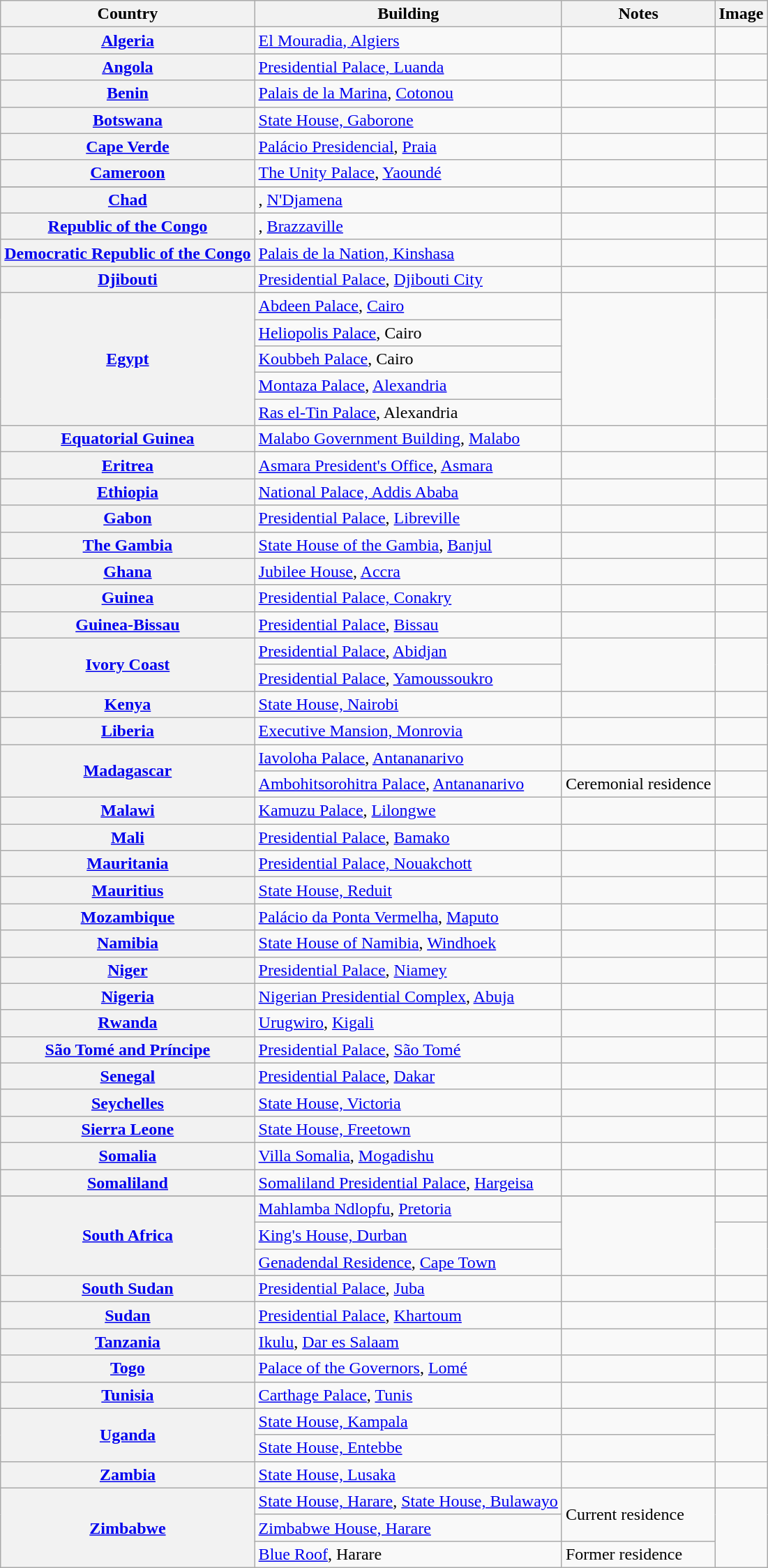<table class="wikitable sortable plainrowheaders">
<tr>
<th scope="col">Country</th>
<th scope="col">Building</th>
<th scope="col">Notes</th>
<th scope="col">Image</th>
</tr>
<tr>
<th scope="row"><a href='#'>Algeria</a></th>
<td><a href='#'>El Mouradia, Algiers</a></td>
<td></td>
<td></td>
</tr>
<tr>
<th scope="row"><a href='#'>Angola</a></th>
<td><a href='#'>Presidential Palace, Luanda</a></td>
<td></td>
<td></td>
</tr>
<tr>
<th scope="row"><a href='#'>Benin</a></th>
<td><a href='#'>Palais de la Marina</a>, <a href='#'>Cotonou</a></td>
<td></td>
<td></td>
</tr>
<tr>
<th scope="row"><a href='#'>Botswana</a></th>
<td><a href='#'>State House, Gaborone</a></td>
<td></td>
<td></td>
</tr>
<tr>
<th scope="row"><a href='#'>Cape Verde</a></th>
<td><a href='#'>Palácio Presidencial</a>, <a href='#'>Praia</a></td>
<td></td>
<td></td>
</tr>
<tr>
<th scope="row"><a href='#'>Cameroon</a></th>
<td><a href='#'>The Unity Palace</a>, <a href='#'>Yaoundé</a></td>
<td></td>
<td></td>
</tr>
<tr>
</tr>
<tr>
<th scope="row"><a href='#'>Chad</a></th>
<td>, <a href='#'>N'Djamena</a></td>
<td></td>
<td></td>
</tr>
<tr>
<th scope="row"><a href='#'>Republic of the Congo</a></th>
<td>, <a href='#'>Brazzaville</a></td>
<td></td>
<td></td>
</tr>
<tr>
<th scope="row"><a href='#'>Democratic Republic of the Congo</a></th>
<td><a href='#'>Palais de la Nation, Kinshasa</a></td>
<td></td>
<td></td>
</tr>
<tr>
<th scope="row"><a href='#'>Djibouti</a></th>
<td><a href='#'>Presidential Palace</a>, <a href='#'>Djibouti City</a></td>
<td></td>
<td></td>
</tr>
<tr>
<th scope="row" rowspan="5"><a href='#'>Egypt</a></th>
<td><a href='#'>Abdeen Palace</a>, <a href='#'>Cairo</a></td>
<td rowspan="5"></td>
<td rowspan="5"></td>
</tr>
<tr>
<td><a href='#'>Heliopolis Palace</a>, Cairo</td>
</tr>
<tr>
<td><a href='#'>Koubbeh Palace</a>, Cairo</td>
</tr>
<tr>
<td><a href='#'>Montaza Palace</a>, <a href='#'>Alexandria</a></td>
</tr>
<tr>
<td><a href='#'>Ras el-Tin Palace</a>, Alexandria</td>
</tr>
<tr>
<th scope="row"><a href='#'>Equatorial Guinea</a></th>
<td><a href='#'>Malabo Government Building</a>, <a href='#'>Malabo</a></td>
<td></td>
<td></td>
</tr>
<tr>
<th scope="row"><a href='#'>Eritrea</a></th>
<td><a href='#'>Asmara President's Office</a>, <a href='#'>Asmara</a></td>
<td></td>
<td></td>
</tr>
<tr>
<th scope="row"><a href='#'>Ethiopia</a></th>
<td><a href='#'>National Palace, Addis Ababa</a></td>
<td></td>
<td></td>
</tr>
<tr>
<th scope="row"><a href='#'>Gabon</a></th>
<td><a href='#'>Presidential Palace</a>, <a href='#'>Libreville</a></td>
<td></td>
<td></td>
</tr>
<tr>
<th scope="row"><a href='#'>The Gambia</a></th>
<td><a href='#'>State House of the Gambia</a>, <a href='#'>Banjul</a></td>
<td></td>
<td></td>
</tr>
<tr>
<th scope="row"><a href='#'>Ghana</a></th>
<td><a href='#'>Jubilee House</a>, <a href='#'>Accra</a></td>
<td></td>
<td></td>
</tr>
<tr>
<th scope="row"><a href='#'>Guinea</a></th>
<td><a href='#'>Presidential Palace, Conakry</a></td>
<td></td>
<td></td>
</tr>
<tr>
<th scope="row"><a href='#'>Guinea-Bissau</a></th>
<td><a href='#'>Presidential Palace</a>, <a href='#'>Bissau</a></td>
<td></td>
<td></td>
</tr>
<tr>
<th scope="row" rowspan="2"><a href='#'>Ivory Coast</a></th>
<td><a href='#'>Presidential Palace</a>, <a href='#'>Abidjan</a></td>
<td rowspan="2"></td>
<td rowspan="2"></td>
</tr>
<tr>
<td><a href='#'>Presidential Palace</a>, <a href='#'>Yamoussoukro</a></td>
</tr>
<tr>
<th scope="row"><a href='#'>Kenya</a></th>
<td><a href='#'>State House, Nairobi</a></td>
<td></td>
<td></td>
</tr>
<tr>
<th scope="row"><a href='#'>Liberia</a></th>
<td><a href='#'>Executive Mansion, Monrovia</a></td>
<td></td>
<td></td>
</tr>
<tr>
<th scope="row" rowspan="2"><a href='#'>Madagascar</a></th>
<td><a href='#'>Iavoloha Palace</a>, <a href='#'>Antananarivo</a></td>
<td></td>
<td></td>
</tr>
<tr>
<td><a href='#'>Ambohitsorohitra Palace</a>, <a href='#'>Antananarivo</a></td>
<td>Ceremonial residence</td>
<td></td>
</tr>
<tr>
<th scope="row"><a href='#'>Malawi</a></th>
<td><a href='#'>Kamuzu Palace</a>, <a href='#'>Lilongwe</a></td>
<td></td>
<td></td>
</tr>
<tr>
<th scope="row"><a href='#'>Mali</a></th>
<td><a href='#'>Presidential Palace</a>, <a href='#'>Bamako</a></td>
<td></td>
<td></td>
</tr>
<tr>
<th scope="row"><a href='#'>Mauritania</a></th>
<td><a href='#'>Presidential Palace, Nouakchott</a></td>
<td></td>
<td></td>
</tr>
<tr>
<th scope="row"><a href='#'>Mauritius</a></th>
<td><a href='#'>State House, Reduit</a></td>
<td></td>
<td></td>
</tr>
<tr>
<th scope="row"><a href='#'>Mozambique</a></th>
<td><a href='#'>Palácio da Ponta Vermelha</a>, <a href='#'>Maputo</a></td>
<td></td>
<td></td>
</tr>
<tr>
<th scope="row"><a href='#'>Namibia</a></th>
<td><a href='#'>State House of Namibia</a>, <a href='#'>Windhoek</a></td>
<td></td>
<td></td>
</tr>
<tr>
<th scope="row"><a href='#'>Niger</a></th>
<td><a href='#'>Presidential Palace</a>, <a href='#'>Niamey</a></td>
<td></td>
<td></td>
</tr>
<tr>
<th scope="row"><a href='#'>Nigeria</a></th>
<td><a href='#'>Nigerian Presidential Complex</a>, <a href='#'>Abuja</a></td>
<td></td>
<td></td>
</tr>
<tr>
<th scope="row"><a href='#'>Rwanda</a></th>
<td><a href='#'>Urugwiro</a>, <a href='#'>Kigali</a></td>
<td></td>
<td></td>
</tr>
<tr>
<th scope="row"><a href='#'>São Tomé and Príncipe</a></th>
<td><a href='#'>Presidential Palace</a>, <a href='#'>São Tomé</a></td>
<td></td>
<td></td>
</tr>
<tr>
<th scope="row"><a href='#'>Senegal</a></th>
<td><a href='#'>Presidential Palace</a>, <a href='#'>Dakar</a></td>
<td></td>
<td></td>
</tr>
<tr>
<th scope="row"><a href='#'>Seychelles</a></th>
<td><a href='#'>State House, Victoria</a></td>
<td></td>
<td></td>
</tr>
<tr>
<th scope="row"><a href='#'>Sierra Leone</a></th>
<td><a href='#'>State House, Freetown</a></td>
<td></td>
<td></td>
</tr>
<tr>
<th scope="row"><a href='#'>Somalia</a></th>
<td><a href='#'>Villa Somalia</a>, <a href='#'>Mogadishu</a></td>
<td></td>
<td></td>
</tr>
<tr>
<th scope="row"><a href='#'>Somaliland</a></th>
<td><a href='#'>Somaliland Presidential Palace</a>, <a href='#'>Hargeisa</a></td>
<td></td>
<td></td>
</tr>
<tr>
</tr>
<tr>
<th scope="row" rowspan="3"><a href='#'>South Africa</a></th>
<td><a href='#'>Mahlamba Ndlopfu</a>, <a href='#'>Pretoria</a></td>
<td rowspan="3"></td>
<td></td>
</tr>
<tr>
<td><a href='#'>King's House, Durban</a></td>
</tr>
<tr>
<td><a href='#'>Genadendal Residence</a>, <a href='#'>Cape Town</a></td>
</tr>
<tr>
<th scope="row"><a href='#'>South Sudan</a></th>
<td><a href='#'>Presidential Palace</a>, <a href='#'>Juba</a></td>
<td></td>
<td></td>
</tr>
<tr>
<th scope="row"><a href='#'>Sudan</a></th>
<td><a href='#'>Presidential Palace</a>, <a href='#'>Khartoum</a></td>
<td></td>
<td></td>
</tr>
<tr>
<th scope="row"><a href='#'>Tanzania</a></th>
<td><a href='#'>Ikulu</a>, <a href='#'>Dar es Salaam</a></td>
<td></td>
<td></td>
</tr>
<tr>
<th scope="row"><a href='#'>Togo</a></th>
<td><a href='#'>Palace of the Governors</a>, <a href='#'>Lomé</a></td>
<td></td>
<td></td>
</tr>
<tr>
<th scope="row"><a href='#'>Tunisia</a></th>
<td><a href='#'>Carthage Palace</a>, <a href='#'>Tunis</a></td>
<td></td>
<td></td>
</tr>
<tr>
<th scope="row" rowspan="2"><a href='#'>Uganda</a></th>
<td><a href='#'>State House, Kampala</a></td>
<td></td>
<td rowspan="2"></td>
</tr>
<tr>
<td><a href='#'>State House, Entebbe</a></td>
<td></td>
</tr>
<tr>
<th scope="row"><a href='#'>Zambia</a></th>
<td><a href='#'>State House, Lusaka</a></td>
<td></td>
<td></td>
</tr>
<tr>
<th scope="row" rowspan="3"><a href='#'>Zimbabwe</a></th>
<td><a href='#'>State House, Harare</a>, <a href='#'>State House, Bulawayo</a></td>
<td rowspan="2">Current residence</td>
<td rowspan="3"></td>
</tr>
<tr>
<td><a href='#'>Zimbabwe House, Harare</a></td>
</tr>
<tr>
<td><a href='#'>Blue Roof</a>, Harare</td>
<td>Former residence</td>
</tr>
</table>
